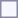<table style="border:1px solid #8888aa; background-color:#f7f8ff; padding:5px; font-size:95%; margin: 0px 12px 12px 0px;">
</table>
